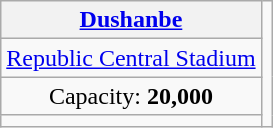<table class="wikitable" style="text-align:center">
<tr>
<th><a href='#'>Dushanbe</a></th>
<td rowspan=4></td>
</tr>
<tr>
<td><a href='#'>Republic Central Stadium</a></td>
</tr>
<tr>
<td>Capacity: <strong>20,000</strong></td>
</tr>
<tr>
<td></td>
</tr>
</table>
